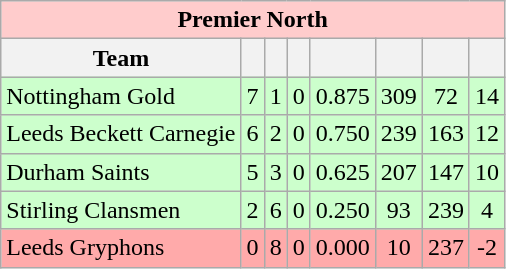<table class="wikitable">
<tr style="background:#fcc;">
<td colspan="8" style="text-align:center;"><strong>Premier North</strong></td>
</tr>
<tr style="background:#efefef;">
<th>Team</th>
<th></th>
<th></th>
<th></th>
<th></th>
<th></th>
<th></th>
<th></th>
</tr>
<tr style="text-align:center; background:#cfc;">
<td align="left">Nottingham Gold</td>
<td>7</td>
<td>1</td>
<td>0</td>
<td>0.875</td>
<td>309</td>
<td>72</td>
<td>14</td>
</tr>
<tr style="text-align:center; background:#cfc;">
<td align="left">Leeds Beckett Carnegie</td>
<td>6</td>
<td>2</td>
<td>0</td>
<td>0.750</td>
<td>239</td>
<td>163</td>
<td>12</td>
</tr>
<tr style="text-align:center; background:#cfc;">
<td align="left">Durham Saints</td>
<td>5</td>
<td>3</td>
<td>0</td>
<td>0.625</td>
<td>207</td>
<td>147</td>
<td>10</td>
</tr>
<tr style="text-align:center; background:#cfc;">
<td align="left">Stirling Clansmen</td>
<td>2</td>
<td>6</td>
<td>0</td>
<td>0.250</td>
<td>93</td>
<td>239</td>
<td>4</td>
</tr>
<tr style="text-align:center; background:#faa;">
<td align="left">Leeds Gryphons</td>
<td>0</td>
<td>8</td>
<td>0</td>
<td>0.000</td>
<td>10</td>
<td>237</td>
<td>-2</td>
</tr>
</table>
